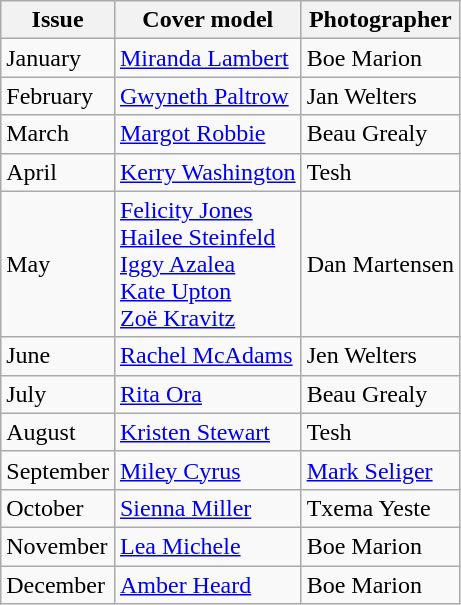<table class="sortable wikitable">
<tr>
<th>Issue</th>
<th>Cover model</th>
<th>Photographer</th>
</tr>
<tr>
<td>January</td>
<td><a href='#'>Miranda Lambert</a></td>
<td>Boe Marion</td>
</tr>
<tr>
<td>February</td>
<td><a href='#'>Gwyneth Paltrow</a></td>
<td>Jan Welters</td>
</tr>
<tr>
<td>March</td>
<td><a href='#'>Margot Robbie</a></td>
<td>Beau Grealy</td>
</tr>
<tr>
<td>April</td>
<td><a href='#'>Kerry Washington</a></td>
<td>Tesh</td>
</tr>
<tr>
<td>May</td>
<td><a href='#'>Felicity Jones</a><br><a href='#'>Hailee Steinfeld</a><br><a href='#'>Iggy Azalea</a><br><a href='#'>Kate Upton</a><br><a href='#'>Zoë Kravitz</a></td>
<td>Dan Martensen</td>
</tr>
<tr>
<td>June</td>
<td><a href='#'>Rachel McAdams</a></td>
<td>Jen Welters</td>
</tr>
<tr>
<td>July</td>
<td><a href='#'>Rita Ora</a></td>
<td>Beau Grealy</td>
</tr>
<tr>
<td>August</td>
<td><a href='#'>Kristen Stewart</a></td>
<td>Tesh</td>
</tr>
<tr>
<td>September</td>
<td><a href='#'>Miley Cyrus</a></td>
<td><a href='#'>Mark Seliger</a></td>
</tr>
<tr>
<td>October</td>
<td><a href='#'>Sienna Miller</a></td>
<td>Txema Yeste</td>
</tr>
<tr>
<td>November</td>
<td><a href='#'>Lea Michele</a></td>
<td>Boe Marion</td>
</tr>
<tr>
<td>December</td>
<td><a href='#'>Amber Heard</a></td>
<td>Boe Marion</td>
</tr>
</table>
